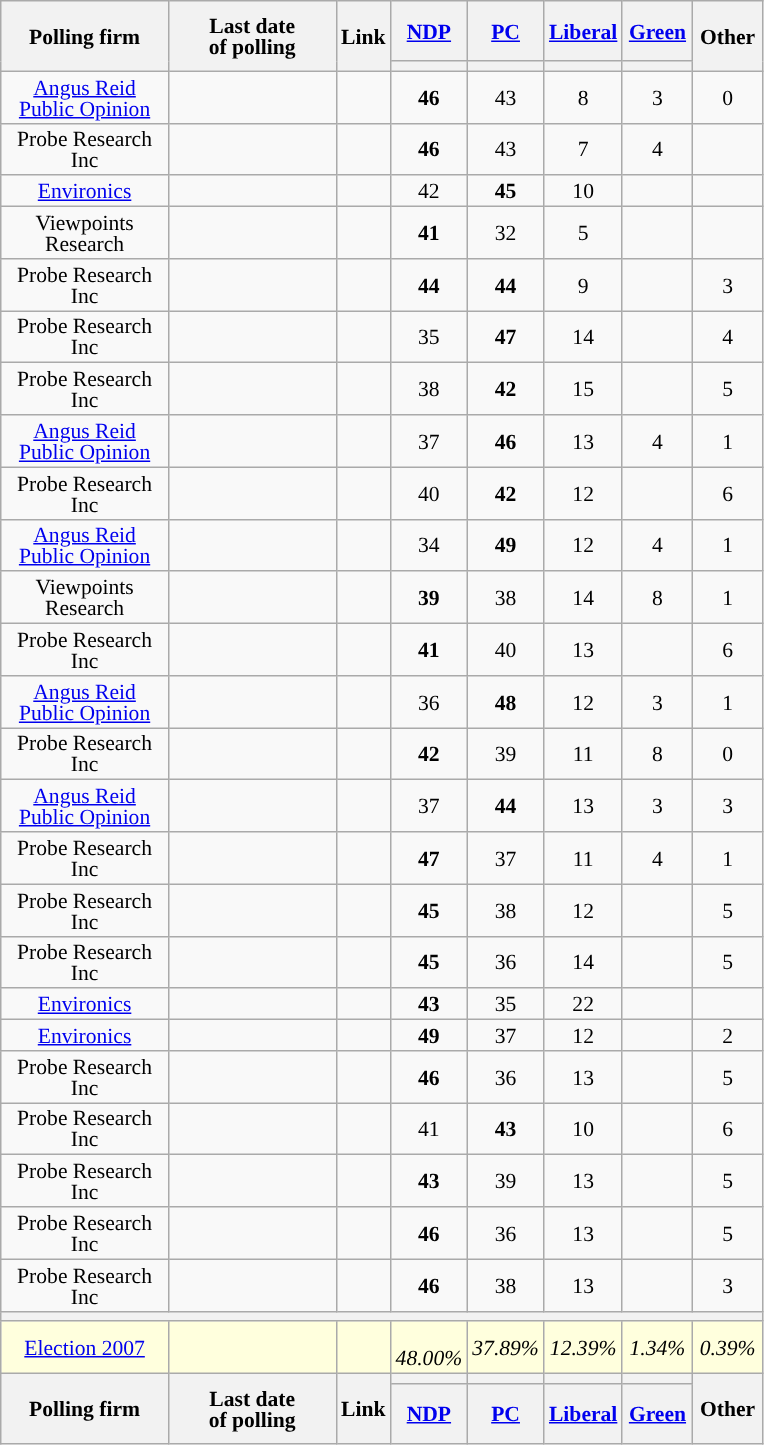<table class="wikitable sortable tpl-blanktable" style="text-align:center;font-size:90%;line-height:14px">
<tr style="height:40px;">
<th style="width:105px" rowspan="2">Polling firm</th>
<th style="width:105px" rowspan="2">Last date<br>of polling</th>
<th sclass="unsortable" rowspan="2">Link</th>
<th class="unsortable" style="width:40px"><a href='#'>NDP</a></th>
<th class="unsortable" style="width:40px"><a href='#'>PC</a></th>
<th class="unsortable" style="width:40px"><a href='#'>Liberal</a></th>
<th class="unsortable" style="width:40px"><a href='#'>Green</a></th>
<th rowspan="2" style="width:40px">Other</th>
</tr>
<tr>
<th style="background:"></th>
<th style="background:"></th>
<th style="background:"></th>
<th style="background:"></th>
</tr>
<tr>
<td><a href='#'>Angus Reid Public Opinion</a></td>
<td></td>
<td></td>
<td><strong>46</strong></td>
<td>43</td>
<td>8</td>
<td>3</td>
<td>0</td>
</tr>
<tr>
<td>Probe Research Inc</td>
<td></td>
<td></td>
<td><strong>46</strong></td>
<td>43</td>
<td>7</td>
<td>4</td>
<td></td>
</tr>
<tr>
<td><a href='#'>Environics</a></td>
<td></td>
<td></td>
<td>42</td>
<td><strong>45</strong></td>
<td>10</td>
<td></td>
<td></td>
</tr>
<tr>
<td>Viewpoints Research</td>
<td></td>
<td></td>
<td><strong>41</strong></td>
<td>32</td>
<td>5</td>
<td></td>
<td></td>
</tr>
<tr>
<td>Probe Research Inc</td>
<td></td>
<td></td>
<td><strong>44</strong></td>
<td><strong>44</strong></td>
<td>9</td>
<td></td>
<td>3</td>
</tr>
<tr>
<td>Probe Research Inc</td>
<td></td>
<td></td>
<td>35</td>
<td><strong>47</strong></td>
<td>14</td>
<td></td>
<td>4</td>
</tr>
<tr>
<td>Probe Research Inc</td>
<td></td>
<td></td>
<td>38</td>
<td><strong>42</strong></td>
<td>15</td>
<td></td>
<td>5</td>
</tr>
<tr>
<td><a href='#'>Angus Reid Public Opinion</a></td>
<td></td>
<td></td>
<td>37</td>
<td><strong>46</strong></td>
<td>13</td>
<td>4</td>
<td>1</td>
</tr>
<tr>
<td>Probe Research Inc</td>
<td></td>
<td></td>
<td>40</td>
<td><strong>42</strong></td>
<td>12</td>
<td></td>
<td>6</td>
</tr>
<tr>
<td><a href='#'>Angus Reid Public Opinion</a></td>
<td></td>
<td></td>
<td>34</td>
<td><strong>49</strong></td>
<td>12</td>
<td>4</td>
<td>1</td>
</tr>
<tr>
<td>Viewpoints Research</td>
<td></td>
<td></td>
<td><strong>39</strong></td>
<td>38</td>
<td>14</td>
<td>8</td>
<td>1</td>
</tr>
<tr>
<td>Probe Research Inc</td>
<td></td>
<td></td>
<td><strong>41</strong></td>
<td>40</td>
<td>13</td>
<td></td>
<td>6</td>
</tr>
<tr>
<td><a href='#'>Angus Reid Public Opinion</a></td>
<td></td>
<td></td>
<td>36</td>
<td><strong>48</strong></td>
<td>12</td>
<td>3</td>
<td>1</td>
</tr>
<tr>
<td>Probe Research Inc</td>
<td></td>
<td></td>
<td><strong>42</strong></td>
<td>39</td>
<td>11</td>
<td>8</td>
<td>0</td>
</tr>
<tr>
<td><a href='#'>Angus Reid Public Opinion</a></td>
<td></td>
<td></td>
<td>37</td>
<td><strong>44</strong></td>
<td>13</td>
<td>3</td>
<td>3</td>
</tr>
<tr>
<td>Probe Research Inc</td>
<td></td>
<td></td>
<td><strong>47</strong></td>
<td>37</td>
<td>11</td>
<td>4</td>
<td>1</td>
</tr>
<tr>
<td>Probe Research Inc</td>
<td></td>
<td></td>
<td><strong>45</strong></td>
<td>38</td>
<td>12</td>
<td></td>
<td>5</td>
</tr>
<tr>
<td>Probe Research Inc</td>
<td></td>
<td></td>
<td><strong>45</strong></td>
<td>36</td>
<td>14</td>
<td></td>
<td>5</td>
</tr>
<tr>
<td><a href='#'>Environics</a></td>
<td></td>
<td></td>
<td><strong>43</strong></td>
<td>35</td>
<td>22</td>
<td></td>
<td></td>
</tr>
<tr>
<td><a href='#'>Environics</a></td>
<td></td>
<td></td>
<td><strong>49</strong></td>
<td>37</td>
<td>12</td>
<td></td>
<td>2</td>
</tr>
<tr>
<td>Probe Research Inc</td>
<td></td>
<td></td>
<td><strong>46</strong></td>
<td>36</td>
<td>13</td>
<td></td>
<td>5</td>
</tr>
<tr>
<td>Probe Research Inc</td>
<td></td>
<td></td>
<td>41</td>
<td><strong>43</strong></td>
<td>10</td>
<td></td>
<td>6</td>
</tr>
<tr>
<td>Probe Research Inc</td>
<td></td>
<td></td>
<td><strong>43</strong></td>
<td>39</td>
<td>13</td>
<td></td>
<td>5</td>
</tr>
<tr>
<td>Probe Research Inc</td>
<td></td>
<td></td>
<td><strong>46</strong></td>
<td>36</td>
<td>13</td>
<td></td>
<td>5</td>
</tr>
<tr>
<td>Probe Research Inc</td>
<td></td>
<td></td>
<td><strong>46</strong></td>
<td>38</td>
<td>13</td>
<td></td>
<td>3</td>
</tr>
<tr>
<th colspan="8"></th>
</tr>
<tr style="background:#ffd;">
<td><a href='#'>Election 2007</a></td>
<td></td>
<td></td>
<td><br><em>48.00%</em></td>
<td><em>37.89%</em></td>
<td><em>12.39%</em></td>
<td><em>1.34%</em></td>
<td><em>0.39%</em></td>
</tr>
<tr>
<th rowspan="2">Polling firm</th>
<th rowspan="2">Last date<br>of polling</th>
<th rowspan="2">Link</th>
<th style="background:"></th>
<th style="background:"></th>
<th style="background:"></th>
<th style="background:"></th>
<th rowspan="2">Other</th>
</tr>
<tr style="height:40px;">
<th><a href='#'>NDP</a></th>
<th><a href='#'>PC</a></th>
<th><a href='#'>Liberal</a></th>
<th><a href='#'>Green</a></th>
</tr>
</table>
